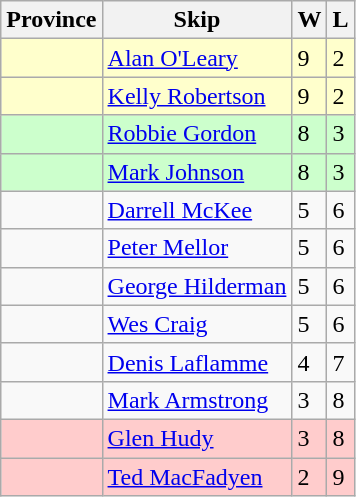<table class=wikitable>
<tr>
<th>Province</th>
<th>Skip</th>
<th>W</th>
<th>L</th>
</tr>
<tr bgcolor=#ffffcc>
<td></td>
<td><a href='#'>Alan O'Leary</a></td>
<td>9</td>
<td>2</td>
</tr>
<tr bgcolor=#ffffcc>
<td></td>
<td><a href='#'>Kelly Robertson</a></td>
<td>9</td>
<td>2</td>
</tr>
<tr bgcolor=#ccffcc>
<td></td>
<td><a href='#'>Robbie Gordon</a></td>
<td>8</td>
<td>3</td>
</tr>
<tr bgcolor=#ccffcc>
<td></td>
<td><a href='#'>Mark Johnson</a></td>
<td>8</td>
<td>3</td>
</tr>
<tr>
<td></td>
<td><a href='#'>Darrell McKee</a></td>
<td>5</td>
<td>6</td>
</tr>
<tr>
<td></td>
<td><a href='#'>Peter Mellor</a></td>
<td>5</td>
<td>6</td>
</tr>
<tr>
<td></td>
<td><a href='#'>George Hilderman</a></td>
<td>5</td>
<td>6</td>
</tr>
<tr>
<td></td>
<td><a href='#'>Wes Craig</a></td>
<td>5</td>
<td>6</td>
</tr>
<tr>
<td></td>
<td><a href='#'>Denis Laflamme</a></td>
<td>4</td>
<td>7</td>
</tr>
<tr>
<td></td>
<td><a href='#'>Mark Armstrong</a></td>
<td>3</td>
<td>8</td>
</tr>
<tr bgcolor=#ffcccc>
<td></td>
<td><a href='#'>Glen Hudy</a></td>
<td>3</td>
<td>8</td>
</tr>
<tr bgcolor=#ffcccc>
<td></td>
<td><a href='#'>Ted MacFadyen</a></td>
<td>2</td>
<td>9</td>
</tr>
</table>
